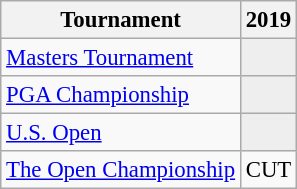<table class="wikitable" style="font-size:95%;text-align:center;">
<tr>
<th>Tournament</th>
<th>2019</th>
</tr>
<tr>
<td align=left><a href='#'>Masters Tournament</a></td>
<td style= "background:#eeeeee;"></td>
</tr>
<tr>
<td align=left><a href='#'>PGA Championship</a></td>
<td style= "background:#eeeeee;"></td>
</tr>
<tr>
<td align=left><a href='#'>U.S. Open</a></td>
<td style="background:#eeeeee;"></td>
</tr>
<tr>
<td align=left><a href='#'>The Open Championship</a></td>
<td>CUT</td>
</tr>
</table>
